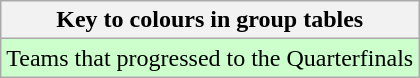<table class="wikitable">
<tr>
<th>Key to colours in group tables</th>
</tr>
<tr bgcolor=#ccffcc>
<td>Teams that progressed to the Quarterfinals</td>
</tr>
</table>
